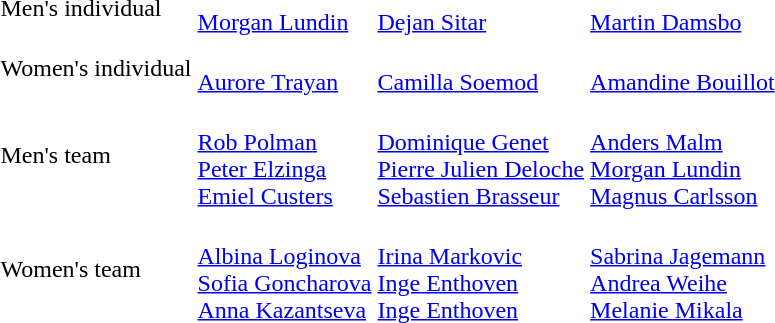<table>
<tr>
<td>Men's individual</td>
<td> <br> <a href='#'>Morgan Lundin</a></td>
<td> <br> <a href='#'>Dejan Sitar</a></td>
<td> <br> <a href='#'>Martin Damsbo</a></td>
</tr>
<tr>
<td>Women's individual</td>
<td> <br> <a href='#'>Aurore Trayan</a></td>
<td> <br> <a href='#'>Camilla Soemod</a></td>
<td> <br> <a href='#'>Amandine Bouillot</a></td>
</tr>
<tr>
<td>Men's team</td>
<td> <br> <a href='#'>Rob Polman</a> <br> <a href='#'>Peter Elzinga</a> <br> <a href='#'>Emiel Custers</a></td>
<td> <br> <a href='#'>Dominique Genet</a> <br> <a href='#'>Pierre Julien Deloche</a> <br> <a href='#'>Sebastien Brasseur</a></td>
<td> <br> <a href='#'>Anders Malm</a> <br> <a href='#'>Morgan Lundin</a> <br> <a href='#'>Magnus Carlsson</a></td>
</tr>
<tr>
<td>Women's team</td>
<td> <br> <a href='#'>Albina Loginova</a> <br> <a href='#'>Sofia Goncharova</a> <br> <a href='#'>Anna Kazantseva</a></td>
<td> <br> <a href='#'>Irina Markovic</a> <br> <a href='#'>Inge Enthoven</a> <br> <a href='#'>Inge Enthoven</a></td>
<td> <br> <a href='#'>Sabrina Jagemann</a> <br> <a href='#'>Andrea Weihe</a> <br> <a href='#'>Melanie Mikala</a></td>
</tr>
</table>
